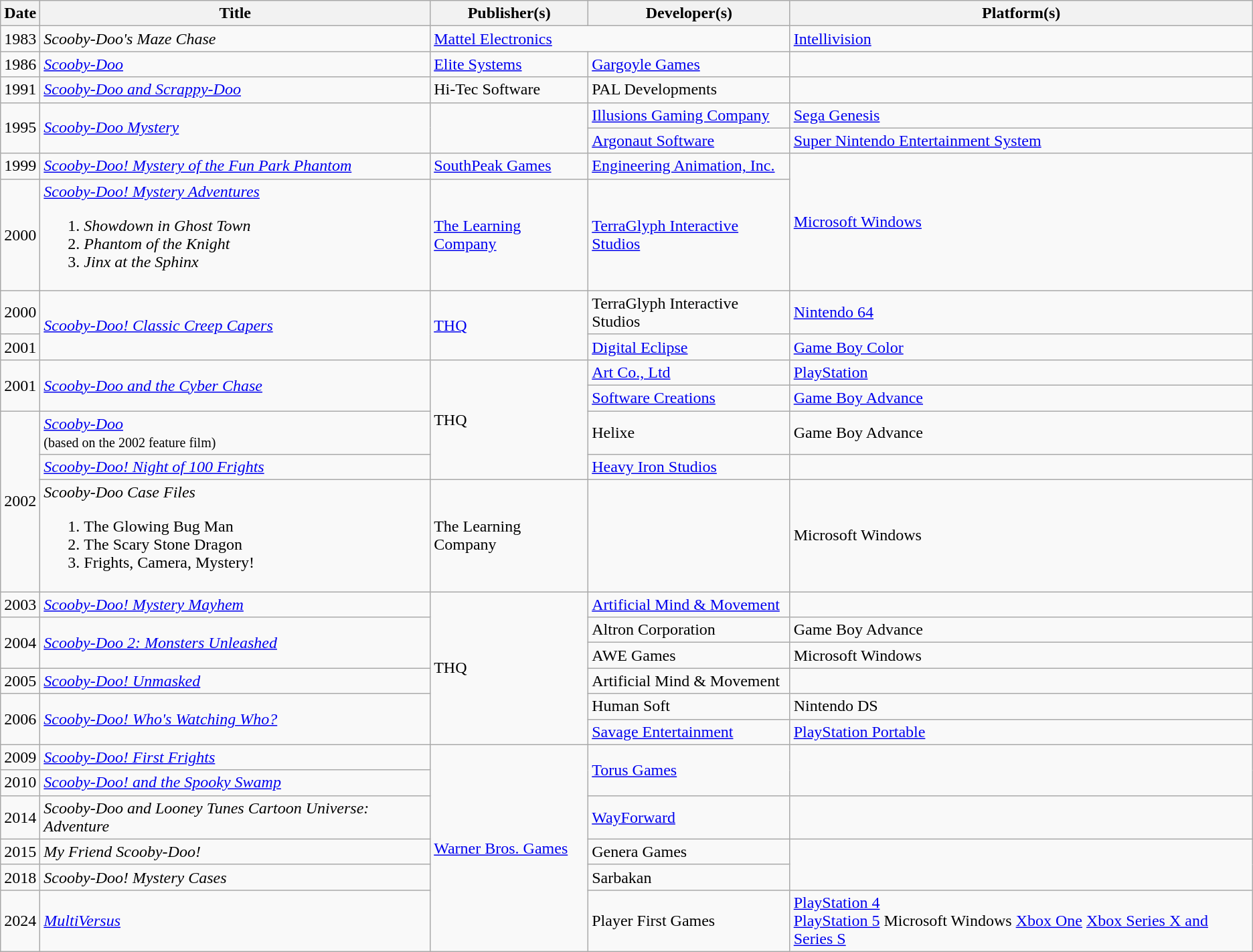<table class="wikitable sortable">
<tr>
<th>Date</th>
<th>Title</th>
<th>Publisher(s)</th>
<th>Developer(s)</th>
<th>Platform(s)</th>
</tr>
<tr>
<td>1983</td>
<td><em>Scooby-Doo's Maze Chase</em></td>
<td colspan="2"><a href='#'>Mattel Electronics</a></td>
<td><a href='#'>Intellivision</a></td>
</tr>
<tr>
<td>1986</td>
<td><em><a href='#'>Scooby-Doo</a></em></td>
<td><a href='#'>Elite Systems</a></td>
<td><a href='#'>Gargoyle Games</a></td>
<td></td>
</tr>
<tr>
<td>1991</td>
<td><em><a href='#'>Scooby-Doo and Scrappy-Doo</a></em></td>
<td>Hi-Tec Software</td>
<td>PAL Developments</td>
<td></td>
</tr>
<tr>
<td rowspan="2">1995</td>
<td rowspan="2"><em><a href='#'>Scooby-Doo Mystery</a></em></td>
<td rowspan="2"></td>
<td><a href='#'>Illusions Gaming Company</a></td>
<td><a href='#'>Sega Genesis</a></td>
</tr>
<tr>
<td><a href='#'>Argonaut Software</a></td>
<td><a href='#'>Super Nintendo Entertainment System</a></td>
</tr>
<tr>
<td>1999</td>
<td><em><a href='#'>Scooby-Doo! Mystery of the Fun Park Phantom</a></em></td>
<td><a href='#'>SouthPeak Games</a></td>
<td><a href='#'>Engineering Animation, Inc.</a></td>
<td rowspan="2"><a href='#'>Microsoft Windows</a></td>
</tr>
<tr>
<td>2000</td>
<td><em><a href='#'>Scooby-Doo! Mystery Adventures</a></em><br><ol><li><em>Showdown in Ghost Town</em></li><li><em>Phantom of the Knight</em></li><li><em>Jinx at the Sphinx</em></li></ol></td>
<td><a href='#'>The Learning Company</a></td>
<td><a href='#'>TerraGlyph Interactive Studios</a></td>
</tr>
<tr>
<td>2000</td>
<td rowspan="2"><em><a href='#'>Scooby-Doo! Classic Creep Capers</a></em></td>
<td rowspan="2"><a href='#'>THQ</a></td>
<td>TerraGlyph Interactive Studios</td>
<td><a href='#'>Nintendo 64</a></td>
</tr>
<tr>
<td>2001</td>
<td><a href='#'>Digital Eclipse</a></td>
<td><a href='#'>Game Boy Color</a></td>
</tr>
<tr>
<td rowspan="2">2001</td>
<td rowspan="2"><em><a href='#'>Scooby-Doo and the Cyber Chase</a></em></td>
<td rowspan="4">THQ</td>
<td><a href='#'>Art Co., Ltd</a></td>
<td><a href='#'>PlayStation</a></td>
</tr>
<tr>
<td><a href='#'>Software Creations</a></td>
<td><a href='#'>Game Boy Advance</a></td>
</tr>
<tr>
<td rowspan="3">2002</td>
<td><em><a href='#'>Scooby-Doo</a></em><br><small>(based on the 2002 feature film)</small></td>
<td>Helixe</td>
<td>Game Boy Advance</td>
</tr>
<tr>
<td><em><a href='#'>Scooby-Doo! Night of 100 Frights</a></em></td>
<td><a href='#'>Heavy Iron Studios</a></td>
<td></td>
</tr>
<tr>
<td><em>Scooby-Doo Case Files</em><br><ol><li>The Glowing Bug Man</li><li>The Scary Stone Dragon</li><li>Frights, Camera, Mystery!</li></ol></td>
<td>The Learning Company</td>
<td></td>
<td>Microsoft Windows</td>
</tr>
<tr>
<td>2003</td>
<td><em><a href='#'>Scooby-Doo! Mystery Mayhem</a></em></td>
<td rowspan="6">THQ</td>
<td><a href='#'>Artificial Mind & Movement</a></td>
<td></td>
</tr>
<tr>
<td rowspan="2">2004</td>
<td rowspan="2"><em><a href='#'>Scooby-Doo 2: Monsters Unleashed</a></em></td>
<td>Altron Corporation</td>
<td>Game Boy Advance</td>
</tr>
<tr>
<td>AWE Games</td>
<td>Microsoft Windows</td>
</tr>
<tr>
<td>2005</td>
<td><em><a href='#'>Scooby-Doo! Unmasked</a></em></td>
<td>Artificial Mind & Movement</td>
<td></td>
</tr>
<tr>
<td rowspan="2">2006</td>
<td rowspan="2"><em><a href='#'>Scooby-Doo! Who's Watching Who?</a></em></td>
<td>Human Soft</td>
<td>Nintendo DS</td>
</tr>
<tr>
<td><a href='#'>Savage Entertainment</a></td>
<td><a href='#'>PlayStation Portable</a></td>
</tr>
<tr>
<td>2009</td>
<td><em><a href='#'>Scooby-Doo! First Frights</a></em></td>
<td rowspan="6"><a href='#'>Warner Bros. Games</a></td>
<td rowspan="2"><a href='#'>Torus Games</a></td>
<td rowspan="2"></td>
</tr>
<tr>
<td>2010</td>
<td><em><a href='#'>Scooby-Doo! and the Spooky Swamp</a></em></td>
</tr>
<tr>
<td>2014</td>
<td><em>Scooby-Doo and Looney Tunes Cartoon Universe: Adventure</em></td>
<td><a href='#'>WayForward</a></td>
<td></td>
</tr>
<tr>
<td>2015</td>
<td><em>My Friend Scooby-Doo!</em></td>
<td>Genera Games</td>
<td rowspan="2"></td>
</tr>
<tr>
<td>2018</td>
<td><em>Scooby-Doo! Mystery Cases</em></td>
<td>Sarbakan</td>
</tr>
<tr>
<td>2024</td>
<td><em><a href='#'>MultiVersus</a></em></td>
<td>Player First Games</td>
<td><a href='#'>PlayStation 4</a><br><a href='#'>PlayStation 5</a>
Microsoft Windows
<a href='#'>Xbox One</a>
<a href='#'>Xbox Series X and Series S</a></td>
</tr>
</table>
